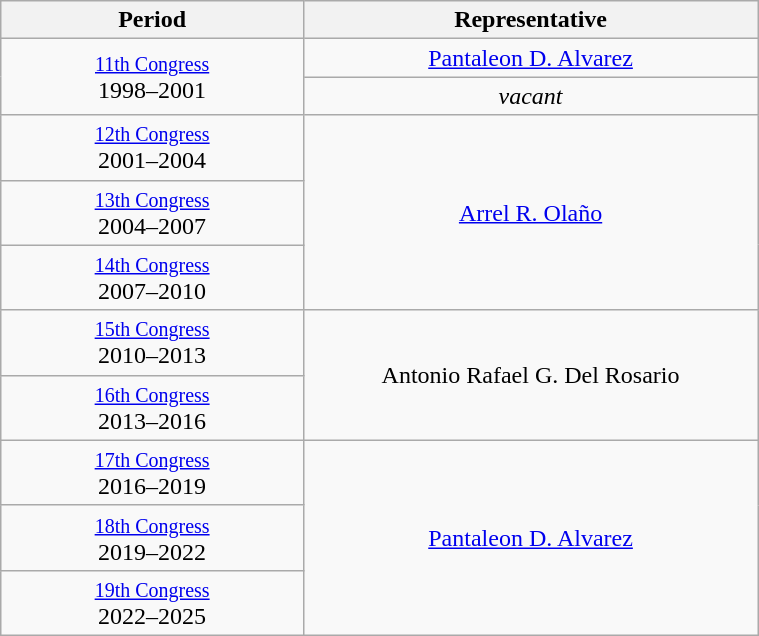<table class="wikitable" style="text-align:center; width:40%;">
<tr>
<th width="40%">Period</th>
<th>Representative</th>
</tr>
<tr>
<td rowspan="2"><small><a href='#'>11th Congress</a></small><br>1998–2001</td>
<td><a href='#'>Pantaleon D. Alvarez</a></td>
</tr>
<tr>
<td><em>vacant</em></td>
</tr>
<tr>
<td><small><a href='#'>12th Congress</a></small><br>2001–2004</td>
<td rowspan="3"><a href='#'>Arrel R. Olaño</a></td>
</tr>
<tr>
<td><small><a href='#'>13th Congress</a></small><br>2004–2007</td>
</tr>
<tr>
<td><small><a href='#'>14th Congress</a></small><br>2007–2010</td>
</tr>
<tr>
<td><small><a href='#'>15th Congress</a></small><br>2010–2013</td>
<td rowspan="2">Antonio Rafael G. Del Rosario</td>
</tr>
<tr>
<td><small><a href='#'>16th Congress</a></small><br>2013–2016</td>
</tr>
<tr>
<td><small><a href='#'>17th Congress</a></small><br>2016–2019</td>
<td rowspan="3"><a href='#'>Pantaleon D. Alvarez</a></td>
</tr>
<tr>
<td><small><a href='#'>18th Congress</a></small><br>2019–2022</td>
</tr>
<tr>
<td><small><a href='#'>19th Congress</a></small><br>2022–2025</td>
</tr>
</table>
